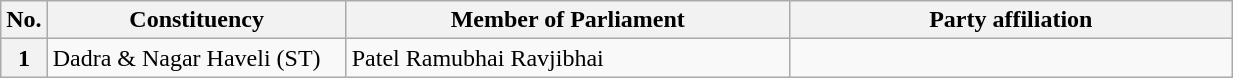<table class="wikitable sortable">
<tr style="text-align:center;">
<th>No.</th>
<th style="width:12em">Constituency</th>
<th style="width:18em">Member of Parliament</th>
<th colspan="2" style="width:18em">Party affiliation</th>
</tr>
<tr>
<th>1</th>
<td>Dadra & Nagar Haveli (ST)</td>
<td>Patel Ramubhai Ravjibhai</td>
<td></td>
</tr>
</table>
